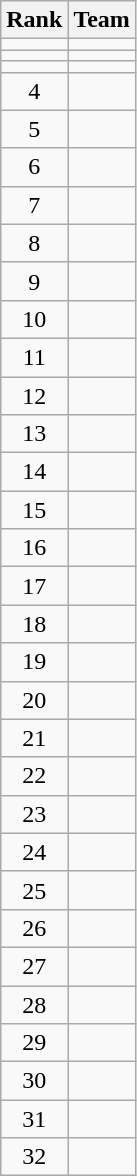<table class="wikitable">
<tr>
<th>Rank</th>
<th>Team</th>
</tr>
<tr>
<td align=center></td>
<td></td>
</tr>
<tr>
<td align=center></td>
<td></td>
</tr>
<tr>
<td align=center></td>
<td></td>
</tr>
<tr>
<td align=center>4</td>
<td></td>
</tr>
<tr>
<td align=center>5</td>
<td></td>
</tr>
<tr>
<td align=center>6</td>
<td></td>
</tr>
<tr>
<td align=center>7</td>
<td></td>
</tr>
<tr>
<td align=center>8</td>
<td></td>
</tr>
<tr>
<td align=center>9</td>
<td></td>
</tr>
<tr>
<td align=center>10</td>
<td></td>
</tr>
<tr>
<td align=center>11</td>
<td></td>
</tr>
<tr>
<td align=center>12</td>
<td></td>
</tr>
<tr>
<td align=center>13</td>
<td></td>
</tr>
<tr>
<td align=center>14</td>
<td></td>
</tr>
<tr>
<td align=center>15</td>
<td></td>
</tr>
<tr>
<td align=center>16</td>
<td></td>
</tr>
<tr>
<td align=center>17</td>
<td></td>
</tr>
<tr>
<td align=center>18</td>
<td></td>
</tr>
<tr>
<td align=center>19</td>
<td></td>
</tr>
<tr>
<td align=center>20</td>
<td></td>
</tr>
<tr>
<td align=center>21</td>
<td></td>
</tr>
<tr>
<td align=center>22</td>
<td></td>
</tr>
<tr>
<td align=center>23</td>
<td></td>
</tr>
<tr>
<td align=center>24</td>
<td></td>
</tr>
<tr>
<td align=center>25</td>
<td></td>
</tr>
<tr>
<td align=center>26</td>
<td></td>
</tr>
<tr>
<td align=center>27</td>
<td></td>
</tr>
<tr>
<td align=center>28</td>
<td></td>
</tr>
<tr>
<td align=center>29</td>
<td></td>
</tr>
<tr>
<td align=center>30</td>
<td></td>
</tr>
<tr>
<td align=center>31</td>
<td></td>
</tr>
<tr>
<td align=center>32</td>
<td></td>
</tr>
</table>
